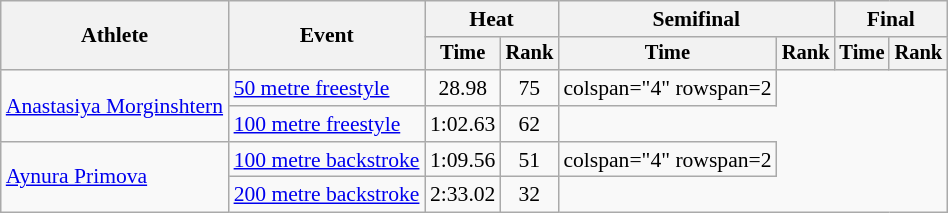<table class="wikitable" style="text-align:center; font-size:90%; width:50%;">
<tr>
<th rowspan="2">Athlete</th>
<th rowspan="2">Event</th>
<th colspan="2">Heat</th>
<th colspan="2">Semifinal</th>
<th colspan="2">Final</th>
</tr>
<tr style="font-size:95%">
<th>Time</th>
<th>Rank</th>
<th>Time</th>
<th>Rank</th>
<th>Time</th>
<th>Rank</th>
</tr>
<tr>
<td align=left rowspan=2><a href='#'>Anastasiya Morginshtern</a></td>
<td align=left><a href='#'>50 metre freestyle</a></td>
<td>28.98</td>
<td>75</td>
<td>colspan="4" rowspan=2 </td>
</tr>
<tr>
<td align=left><a href='#'>100 metre freestyle</a></td>
<td>1:02.63</td>
<td>62</td>
</tr>
<tr>
<td align=left rowspan=2><a href='#'>Aynura Primova</a></td>
<td align=left><a href='#'>100 metre backstroke</a></td>
<td>1:09.56</td>
<td>51</td>
<td>colspan="4" rowspan=2</td>
</tr>
<tr>
<td align=left><a href='#'>200 metre backstroke</a></td>
<td>2:33.02</td>
<td>32</td>
</tr>
</table>
